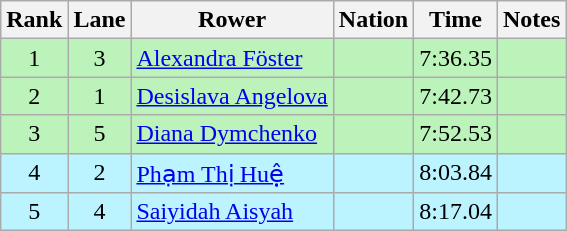<table class="wikitable sortable" style="text-align:center">
<tr>
<th>Rank</th>
<th>Lane</th>
<th>Rower</th>
<th>Nation</th>
<th>Time</th>
<th>Notes</th>
</tr>
<tr bgcolor=bbf3bb>
<td>1</td>
<td>3</td>
<td align=left><a href='#'>Alexandra Föster</a></td>
<td align=left></td>
<td>7:36.35</td>
<td></td>
</tr>
<tr bgcolor=bbf3bb>
<td>2</td>
<td>1</td>
<td align=left><a href='#'>Desislava Angelova</a></td>
<td align=left></td>
<td>7:42.73</td>
<td></td>
</tr>
<tr bgcolor=bbf3bb>
<td>3</td>
<td>5</td>
<td align=left><a href='#'>Diana Dymchenko</a></td>
<td align=left></td>
<td>7:52.53</td>
<td></td>
</tr>
<tr bgcolor=bbf3ff>
<td>4</td>
<td>2</td>
<td align=left><a href='#'>Phạm Thị Huệ</a></td>
<td align=left></td>
<td>8:03.84</td>
<td></td>
</tr>
<tr bgcolor=bbf3ff>
<td>5</td>
<td>4</td>
<td align=left><a href='#'>Saiyidah Aisyah</a></td>
<td align=left></td>
<td>8:17.04</td>
<td></td>
</tr>
</table>
